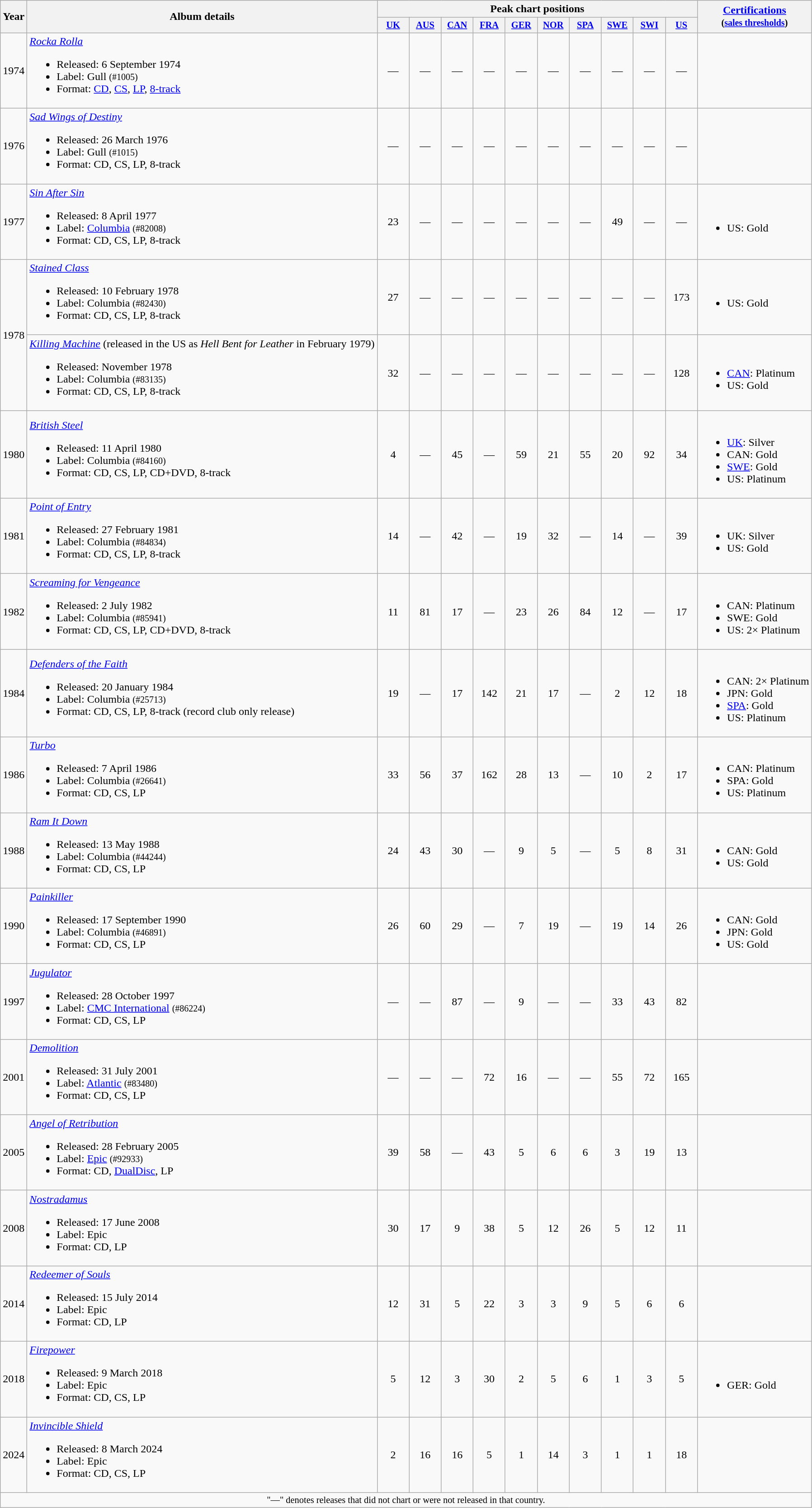<table class="wikitable" border="1">
<tr>
<th scope="col" rowspan="2">Year</th>
<th scope="col" rowspan="2">Album details</th>
<th scope="col" colspan="10">Peak chart positions</th>
<th scope="col" rowspan="2"><a href='#'>Certifications</a><br><small>(<a href='#'>sales thresholds</a>)</small></th>
</tr>
<tr>
<th scope="col" style="width:3em;font-size:85%;"><a href='#'>UK</a><br></th>
<th scope="col" style="width:3em;font-size:85%;"><a href='#'>AUS</a><br></th>
<th scope="col" style="width:3em;font-size:85%;"><a href='#'>CAN</a><br></th>
<th scope="col" style="width:3em;font-size:85%;"><a href='#'>FRA</a><br></th>
<th scope="col" style="width:3em;font-size:85%;"><a href='#'>GER</a><br></th>
<th style="width:3em;font-size:85%;"><a href='#'>NOR</a><br></th>
<th scope="col" style="width:3em;font-size:85%;"><a href='#'>SPA</a><br></th>
<th scope="col" style="width:3em;font-size:85%;"><a href='#'>SWE</a><br></th>
<th scope="col" style="width:3em;font-size:85%;"><a href='#'>SWI</a><br></th>
<th scope="col" style="width:3em;font-size:85%;"><a href='#'>US</a><br></th>
</tr>
<tr>
<td align="center">1974</td>
<td><em><a href='#'>Rocka Rolla</a></em><br><ul><li>Released: 6 September 1974</li><li>Label: Gull <small>(#1005)</small></li><li>Format: <a href='#'>CD</a>, <a href='#'>CS</a>, <a href='#'>LP</a>, <a href='#'>8-track</a></li></ul></td>
<td align="center">—</td>
<td align="center">—</td>
<td align="center">—</td>
<td align="center">—</td>
<td align="center">—</td>
<td align="center">—</td>
<td align="center">—</td>
<td align="center">—</td>
<td align="center">—</td>
<td align="center">—</td>
<td></td>
</tr>
<tr>
<td align="center">1976</td>
<td align="left"><em><a href='#'>Sad Wings of Destiny</a></em><br><ul><li>Released: 26 March 1976</li><li>Label: Gull <small>(#1015)</small></li><li>Format: CD, CS, LP, 8-track</li></ul></td>
<td align="center">—</td>
<td align="center">—</td>
<td align="center">—</td>
<td align="center">—</td>
<td align="center">—</td>
<td align="center">—</td>
<td align="center">—</td>
<td align="center">—</td>
<td align="center">—</td>
<td align="center">—</td>
<td></td>
</tr>
<tr>
<td align="center">1977</td>
<td><em><a href='#'>Sin After Sin</a></em><br><ul><li>Released: 8 April 1977</li><li>Label: <a href='#'>Columbia</a> <small>(#82008)</small></li><li>Format: CD, CS, LP, 8-track</li></ul></td>
<td align="center">23</td>
<td align="center">—</td>
<td align="center">—</td>
<td align="center">—</td>
<td align="center">—</td>
<td align="center">—</td>
<td align="center">—</td>
<td align="center">49</td>
<td align="center">—</td>
<td align="center">—</td>
<td><br><ul><li>US: Gold</li></ul></td>
</tr>
<tr>
<td align="center" rowspan="2">1978</td>
<td><em><a href='#'>Stained Class</a></em><br><ul><li>Released: 10 February 1978</li><li>Label: Columbia <small>(#82430)</small></li><li>Format: CD, CS, LP, 8-track</li></ul></td>
<td align="center">27</td>
<td align="center">—</td>
<td align="center">—</td>
<td align="center">—</td>
<td align="center">—</td>
<td align="center">—</td>
<td align="center">—</td>
<td align="center">—</td>
<td align="center">—</td>
<td align="center">173</td>
<td><br><ul><li>US: Gold</li></ul></td>
</tr>
<tr>
<td><em><a href='#'>Killing Machine</a></em> (released in the US as <em>Hell Bent for Leather</em> in February 1979)<br><ul><li>Released: November 1978</li><li>Label: Columbia <small>(#83135)</small></li><li>Format: CD, CS, LP, 8-track</li></ul></td>
<td align="center">32</td>
<td align="center">—</td>
<td align="center">—</td>
<td align="center">—</td>
<td align="center">—</td>
<td align="center">—</td>
<td align="center">—</td>
<td align="center">—</td>
<td align="center">—</td>
<td align="center">128</td>
<td><br><ul><li><a href='#'>CAN</a>: Platinum</li><li>US: Gold</li></ul></td>
</tr>
<tr>
<td align="center">1980</td>
<td><em><a href='#'>British Steel</a></em><br><ul><li>Released: 11 April 1980</li><li>Label: Columbia <small>(#84160)</small></li><li>Format: CD, CS, LP, CD+DVD, 8-track</li></ul></td>
<td align="center">4</td>
<td align="center">—</td>
<td align="center">45</td>
<td align="center">—</td>
<td align="center">59</td>
<td align="center">21</td>
<td align="center">55</td>
<td align="center">20</td>
<td align="center">92</td>
<td align="center">34</td>
<td><br><ul><li><a href='#'>UK</a>: Silver</li><li>CAN: Gold</li><li><a href='#'>SWE</a>: Gold</li><li>US: Platinum</li></ul></td>
</tr>
<tr>
<td align="center">1981</td>
<td><em><a href='#'>Point of Entry</a></em><br><ul><li>Released: 27 February 1981</li><li>Label: Columbia <small>(#84834)</small></li><li>Format: CD, CS, LP, 8-track</li></ul></td>
<td align="center">14</td>
<td align="center">—</td>
<td align="center">42</td>
<td align="center">—</td>
<td align="center">19</td>
<td align="center">32</td>
<td align="center">—</td>
<td align="center">14</td>
<td align="center">—</td>
<td align="center">39</td>
<td><br><ul><li>UK: Silver</li><li>US: Gold</li></ul></td>
</tr>
<tr>
<td align="center">1982</td>
<td><em><a href='#'>Screaming for Vengeance</a></em><br><ul><li>Released: 2 July 1982</li><li>Label: Columbia <small>(#85941)</small></li><li>Format: CD, CS, LP, CD+DVD, 8-track</li></ul></td>
<td align="center">11</td>
<td align="center">81</td>
<td align="center">17</td>
<td align="center">—</td>
<td align="center">23</td>
<td align="center">26</td>
<td align="center">84</td>
<td align="center">12</td>
<td align="center">—</td>
<td align="center">17</td>
<td><br><ul><li>CAN: Platinum</li><li>SWE: Gold</li><li>US: 2× Platinum</li></ul></td>
</tr>
<tr>
<td align="center">1984</td>
<td><em><a href='#'>Defenders of the Faith</a></em><br><ul><li>Released: 20 January 1984</li><li>Label: Columbia <small>(#25713)</small></li><li>Format: CD, CS, LP, 8-track (record club only release)</li></ul></td>
<td align="center">19</td>
<td align="center">—</td>
<td align="center">17</td>
<td align="center">142</td>
<td align="center">21</td>
<td align="center">17</td>
<td align="center">—</td>
<td align="center">2</td>
<td align="center">12</td>
<td align="center">18</td>
<td><br><ul><li>CAN: 2× Platinum</li><li>JPN: Gold</li><li><a href='#'>SPA</a>: Gold</li><li>US: Platinum</li></ul></td>
</tr>
<tr>
<td align="center">1986</td>
<td><em><a href='#'>Turbo</a></em><br><ul><li>Released: 7 April 1986</li><li>Label: Columbia <small>(#26641)</small></li><li>Format: CD, CS, LP</li></ul></td>
<td align="center">33</td>
<td align="center">56</td>
<td align="center">37</td>
<td align="center">162</td>
<td align="center">28</td>
<td align="center">13</td>
<td align="center">—</td>
<td align="center">10</td>
<td align="center">2</td>
<td align="center">17</td>
<td><br><ul><li>CAN: Platinum</li><li>SPA: Gold</li><li>US: Platinum</li></ul></td>
</tr>
<tr>
<td align="center">1988</td>
<td><em><a href='#'>Ram It Down</a></em><br><ul><li>Released: 13 May 1988</li><li>Label: Columbia <small>(#44244)</small></li><li>Format: CD, CS, LP</li></ul></td>
<td align="center">24</td>
<td align="center">43</td>
<td align="center">30</td>
<td align="center">—</td>
<td align="center">9</td>
<td align="center">5</td>
<td align="center">—</td>
<td align="center">5</td>
<td align="center">8</td>
<td align="center">31</td>
<td><br><ul><li>CAN: Gold</li><li>US: Gold</li></ul></td>
</tr>
<tr>
<td align="center">1990</td>
<td><em><a href='#'>Painkiller</a></em><br><ul><li>Released: 17 September 1990</li><li>Label: Columbia <small>(#46891)</small></li><li>Format: CD, CS, LP</li></ul></td>
<td align="center">26</td>
<td align="center">60</td>
<td align="center">29</td>
<td align="center">—</td>
<td align="center">7</td>
<td align="center">19</td>
<td align="center">—</td>
<td align="center">19</td>
<td align="center">14</td>
<td align="center">26</td>
<td><br><ul><li>CAN: Gold</li><li>JPN: Gold</li><li>US: Gold</li></ul></td>
</tr>
<tr>
<td align="center">1997</td>
<td><em><a href='#'>Jugulator</a></em><br><ul><li>Released: 28 October 1997</li><li>Label: <a href='#'>CMC International</a> <small>(#86224)</small></li><li>Format: CD, CS, LP</li></ul></td>
<td align="center">—</td>
<td align="center">—</td>
<td align="center">87</td>
<td align="center">—</td>
<td align="center">9</td>
<td align="center">—</td>
<td align="center">—</td>
<td align="center">33</td>
<td align="center">43</td>
<td align="center">82</td>
<td></td>
</tr>
<tr>
<td align="center">2001</td>
<td><em><a href='#'>Demolition</a></em><br><ul><li>Released: 31 July 2001</li><li>Label: <a href='#'>Atlantic</a> <small>(#83480)</small></li><li>Format: CD, CS, LP</li></ul></td>
<td align="center">—</td>
<td align="center">—</td>
<td align="center">—</td>
<td align="center">72</td>
<td align="center">16</td>
<td align="center">—</td>
<td align="center">—</td>
<td align="center">55</td>
<td align="center">72</td>
<td align="center">165</td>
<td></td>
</tr>
<tr>
<td align="center">2005</td>
<td><em><a href='#'>Angel of Retribution</a></em><br><ul><li>Released: 28 February 2005</li><li>Label: <a href='#'>Epic</a> <small>(#92933)</small></li><li>Format: CD, <a href='#'>DualDisc</a>, LP</li></ul></td>
<td align="center">39</td>
<td align="center">58</td>
<td align="center">—</td>
<td align="center">43</td>
<td align="center">5</td>
<td align="center">6</td>
<td align="center">6</td>
<td align="center">3</td>
<td align="center">19</td>
<td align="center">13</td>
<td></td>
</tr>
<tr>
<td align="center">2008</td>
<td><em><a href='#'>Nostradamus</a></em><br><ul><li>Released: 17 June 2008</li><li>Label: Epic</li><li>Format: CD, LP</li></ul></td>
<td align="center">30</td>
<td align="center">17</td>
<td align="center">9</td>
<td align="center">38</td>
<td align="center">5</td>
<td align="center">12</td>
<td align="center">26</td>
<td align="center">5</td>
<td align="center">12</td>
<td align="center">11</td>
<td></td>
</tr>
<tr>
<td align="center">2014</td>
<td><em><a href='#'>Redeemer of Souls</a></em><br><ul><li>Released: 15 July 2014</li><li>Label: Epic</li><li>Format: CD, LP</li></ul></td>
<td align="center">12</td>
<td align="center">31</td>
<td align="center">5</td>
<td align="center">22</td>
<td align="center">3</td>
<td align="center">3</td>
<td align="center">9</td>
<td align="center">5</td>
<td align="center">6</td>
<td align="center">6</td>
<td></td>
</tr>
<tr>
<td align="center">2018</td>
<td><em><a href='#'>Firepower</a></em><br><ul><li>Released: 9 March 2018</li><li>Label: Epic</li><li>Format: CD, CS, LP</li></ul></td>
<td align="center">5</td>
<td align="center">12</td>
<td align="center">3</td>
<td align="center">30</td>
<td align="center">2</td>
<td align="center">5</td>
<td align="center">6</td>
<td align="center">1</td>
<td align="center">3</td>
<td align="center">5</td>
<td><br><ul><li>GER: Gold</li></ul></td>
</tr>
<tr>
<td align="center">2024</td>
<td><em><a href='#'>Invincible Shield</a></em><br><ul><li>Released: 8 March 2024</li><li>Label: Epic</li><li>Format: CD, CS, LP</li></ul></td>
<td align="center">2</td>
<td align="center">16<br></td>
<td align="center">16</td>
<td align="center">5</td>
<td align="center">1</td>
<td align="center">14<br></td>
<td align="center">3</td>
<td align="center">1<br></td>
<td align="center">1</td>
<td align="center">18</td>
<td></td>
</tr>
<tr>
<td align="center" colspan="14" style="font-size:85%">"—" denotes releases that did not chart or were not released in that country.</td>
</tr>
</table>
